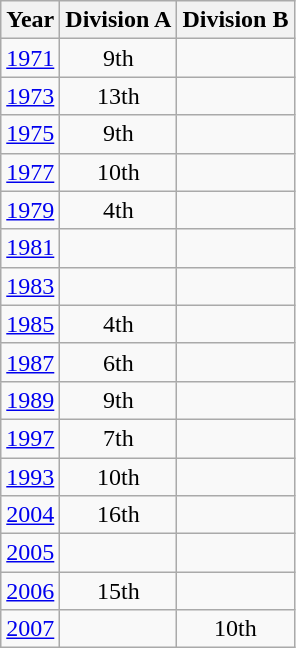<table class="wikitable" style="text-align:center">
<tr>
<th>Year</th>
<th>Division A</th>
<th>Division B</th>
</tr>
<tr>
<td><a href='#'>1971</a></td>
<td>9th</td>
<td></td>
</tr>
<tr>
<td><a href='#'>1973</a></td>
<td>13th</td>
<td></td>
</tr>
<tr>
<td><a href='#'>1975</a></td>
<td>9th</td>
<td></td>
</tr>
<tr>
<td><a href='#'>1977</a></td>
<td>10th</td>
<td></td>
</tr>
<tr>
<td><a href='#'>1979</a></td>
<td>4th</td>
<td></td>
</tr>
<tr>
<td><a href='#'>1981</a></td>
<td></td>
<td></td>
</tr>
<tr>
<td><a href='#'>1983</a></td>
<td></td>
<td></td>
</tr>
<tr>
<td><a href='#'>1985</a></td>
<td>4th</td>
<td></td>
</tr>
<tr>
<td><a href='#'>1987</a></td>
<td>6th</td>
<td></td>
</tr>
<tr>
<td><a href='#'>1989</a></td>
<td>9th</td>
<td></td>
</tr>
<tr>
<td><a href='#'>1997</a></td>
<td>7th</td>
<td></td>
</tr>
<tr>
<td><a href='#'>1993</a></td>
<td>10th</td>
<td></td>
</tr>
<tr>
<td><a href='#'>2004</a></td>
<td>16th</td>
<td></td>
</tr>
<tr>
<td><a href='#'>2005</a></td>
<td></td>
<td></td>
</tr>
<tr>
<td><a href='#'>2006</a></td>
<td>15th</td>
<td></td>
</tr>
<tr>
<td><a href='#'>2007</a></td>
<td></td>
<td>10th</td>
</tr>
</table>
